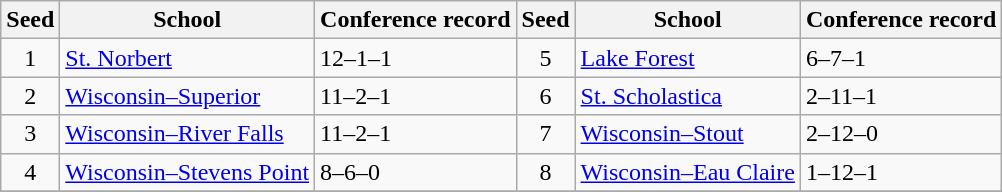<table class="wikitable">
<tr>
<th>Seed</th>
<th>School</th>
<th>Conference record</th>
<th>Seed</th>
<th>School</th>
<th>Conference record</th>
</tr>
<tr>
<td align=center>1</td>
<td><a href='#'>St. Norbert</a></td>
<td>12–1–1</td>
<td align=center>5</td>
<td><a href='#'>Lake Forest</a></td>
<td>6–7–1</td>
</tr>
<tr>
<td align=center>2</td>
<td><a href='#'>Wisconsin–Superior</a></td>
<td>11–2–1</td>
<td align=center>6</td>
<td><a href='#'>St. Scholastica</a></td>
<td>2–11–1</td>
</tr>
<tr>
<td align=center>3</td>
<td><a href='#'>Wisconsin–River Falls</a></td>
<td>11–2–1</td>
<td align=center>7</td>
<td><a href='#'>Wisconsin–Stout</a></td>
<td>2–12–0</td>
</tr>
<tr>
<td align=center>4</td>
<td><a href='#'>Wisconsin–Stevens Point</a></td>
<td>8–6–0</td>
<td align=center>8</td>
<td><a href='#'>Wisconsin–Eau Claire</a></td>
<td>1–12–1</td>
</tr>
<tr>
</tr>
</table>
